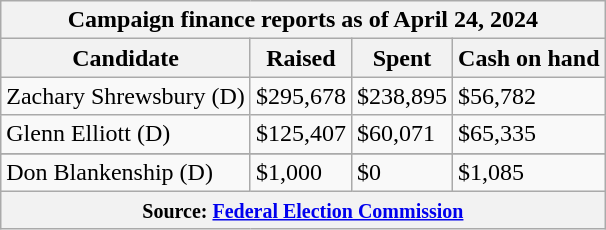<table class="wikitable sortable">
<tr>
<th colspan=4>Campaign finance reports as of April 24, 2024</th>
</tr>
<tr style="text-align:center;">
<th>Candidate</th>
<th>Raised</th>
<th>Spent</th>
<th>Cash on hand</th>
</tr>
<tr>
<td>Zachary Shrewsbury (D)</td>
<td>$295,678</td>
<td>$238,895</td>
<td>$56,782</td>
</tr>
<tr>
<td>Glenn Elliott (D)</td>
<td>$125,407</td>
<td>$60,071</td>
<td>$65,335</td>
</tr>
<tr>
</tr>
<tr>
<td>Don Blankenship (D)</td>
<td>$1,000</td>
<td>$0</td>
<td>$1,085</td>
</tr>
<tr>
<th colspan="4"><small>Source: <a href='#'>Federal Election Commission</a></small></th>
</tr>
</table>
